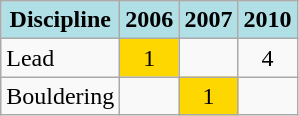<table class="wikitable" style="text-align: center;">
<tr>
<th style="background: #b0e0e6;">Discipline</th>
<th style="background: #b0e0e6;">2006</th>
<th style="background: #b0e0e6;">2007</th>
<th style="background: #b0e0e6;">2010</th>
</tr>
<tr>
<td align="left">Lead</td>
<td style="background: gold;">1</td>
<td style=""></td>
<td style="">4</td>
</tr>
<tr>
<td align="left">Bouldering</td>
<td style=""></td>
<td style="background: gold;">1</td>
<td style=""></td>
</tr>
</table>
